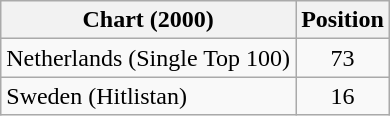<table class="wikitable sortable">
<tr>
<th>Chart (2000)</th>
<th>Position</th>
</tr>
<tr>
<td>Netherlands (Single Top 100)</td>
<td align="center">73</td>
</tr>
<tr>
<td>Sweden (Hitlistan)</td>
<td align="center">16</td>
</tr>
</table>
